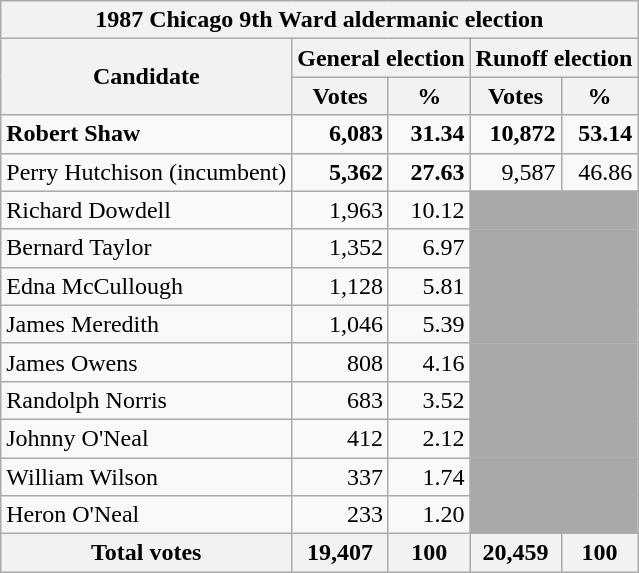<table class=wikitable>
<tr>
<th colspan=5>1987 Chicago 9th Ward aldermanic election</th>
</tr>
<tr>
<th colspan=1 rowspan=2>Candidate</th>
<th colspan=2><strong>General election</strong></th>
<th colspan=2><strong>Runoff election</strong></th>
</tr>
<tr>
<th>Votes</th>
<th>%</th>
<th>Votes</th>
<th>%</th>
</tr>
<tr>
<td><strong>Robert Shaw</strong></td>
<td align="right"><strong>6,083</strong></td>
<td align="right"><strong>31.34</strong></td>
<td align="right"><strong>10,872</strong></td>
<td align="right"><strong>53.14</strong></td>
</tr>
<tr>
<td>Perry Hutchison (incumbent)</td>
<td align="right"><strong>5,362</strong></td>
<td align="right"><strong>27.63</strong></td>
<td align="right">9,587</td>
<td align="right">46.86</td>
</tr>
<tr>
<td>Richard Dowdell</td>
<td align="right">1,963</td>
<td align="right">10.12</td>
<td colspan=2 bgcolor=darkgray></td>
</tr>
<tr>
<td>Bernard Taylor</td>
<td align="right">1,352</td>
<td align="right">6.97</td>
<td colspan=2 bgcolor=darkgray></td>
</tr>
<tr>
<td>Edna McCullough</td>
<td align="right">1,128</td>
<td align="right">5.81</td>
<td colspan=2 bgcolor=darkgray></td>
</tr>
<tr>
<td>James Meredith</td>
<td align="right">1,046</td>
<td align="right">5.39</td>
<td colspan=2 bgcolor=darkgray></td>
</tr>
<tr>
<td>James Owens</td>
<td align="right">808</td>
<td align="right">4.16</td>
<td colspan=2 bgcolor=darkgray></td>
</tr>
<tr>
<td>Randolph Norris</td>
<td align="right">683</td>
<td align="right">3.52</td>
<td colspan=2 bgcolor=darkgray></td>
</tr>
<tr>
<td>Johnny O'Neal</td>
<td align="right">412</td>
<td align="right">2.12</td>
<td colspan=2 bgcolor=darkgray></td>
</tr>
<tr>
<td>William Wilson</td>
<td align="right">337</td>
<td align="right">1.74</td>
<td colspan=2 bgcolor=darkgray></td>
</tr>
<tr>
<td>Heron O'Neal</td>
<td align="right">233</td>
<td align="right">1.20</td>
<td colspan=2 bgcolor=darkgray></td>
</tr>
<tr>
<th>Total votes</th>
<th>19,407</th>
<th>100</th>
<th>20,459</th>
<th>100</th>
</tr>
</table>
